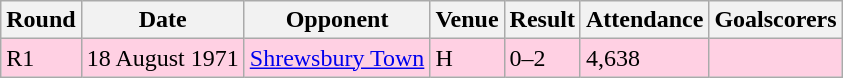<table class="wikitable">
<tr>
<th>Round</th>
<th>Date</th>
<th>Opponent</th>
<th>Venue</th>
<th>Result</th>
<th>Attendance</th>
<th>Goalscorers</th>
</tr>
<tr style="background-color: #ffd0e3;">
<td>R1</td>
<td>18 August 1971</td>
<td><a href='#'>Shrewsbury Town</a></td>
<td>H</td>
<td>0–2</td>
<td>4,638</td>
<td></td>
</tr>
</table>
